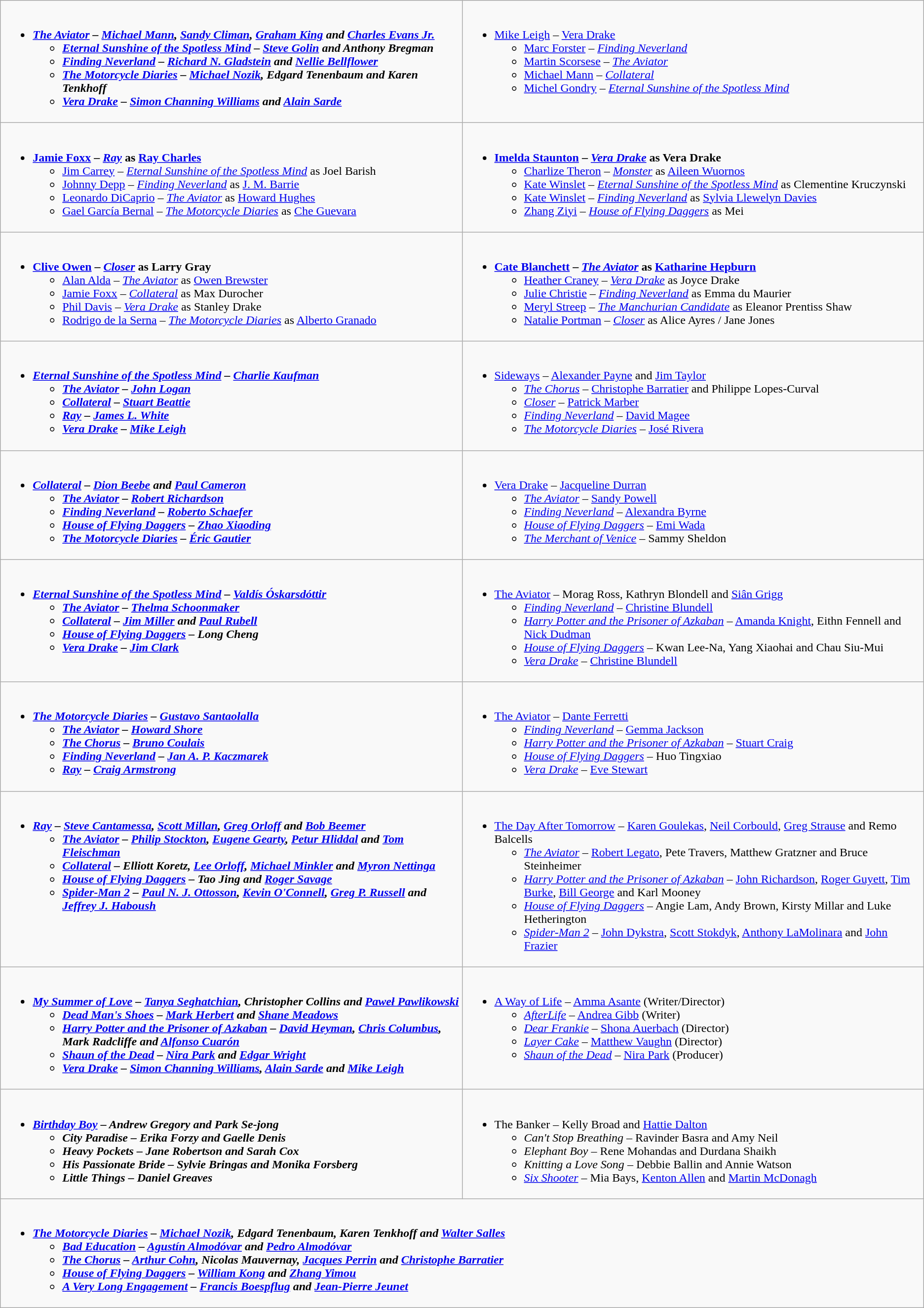<table class=wikitable>
<tr>
<td valign="top" width="50%"><br><ul><li><strong><em><a href='#'>The Aviator</a><em> – <a href='#'>Michael Mann</a>, <a href='#'>Sandy Climan</a>, <a href='#'>Graham King</a> and <a href='#'>Charles Evans Jr.</a><strong><ul><li></em><a href='#'>Eternal Sunshine of the Spotless Mind</a><em> – <a href='#'>Steve Golin</a> and Anthony Bregman</li><li></em><a href='#'>Finding Neverland</a><em> – <a href='#'>Richard N. Gladstein</a> and <a href='#'>Nellie Bellflower</a></li><li></em><a href='#'>The Motorcycle Diaries</a><em> – <a href='#'>Michael Nozik</a>, Edgard Tenenbaum and Karen Tenkhoff</li><li></em><a href='#'>Vera Drake</a><em> – <a href='#'>Simon Channing Williams</a> and <a href='#'>Alain Sarde</a></li></ul></li></ul></td>
<td valign="top" width="50%"><br><ul><li></strong><a href='#'>Mike Leigh</a> – </em><a href='#'>Vera Drake</a></em></strong><ul><li><a href='#'>Marc Forster</a> – <em><a href='#'>Finding Neverland</a></em></li><li><a href='#'>Martin Scorsese</a> – <em><a href='#'>The Aviator</a></em></li><li><a href='#'>Michael Mann</a> – <em><a href='#'>Collateral</a></em></li><li><a href='#'>Michel Gondry</a> – <em><a href='#'>Eternal Sunshine of the Spotless Mind</a></em></li></ul></li></ul></td>
</tr>
<tr>
<td valign="top" width="50%"><br><ul><li><strong><a href='#'>Jamie Foxx</a> – <em><a href='#'>Ray</a></em> as <a href='#'>Ray Charles</a></strong><ul><li><a href='#'>Jim Carrey</a> – <em><a href='#'>Eternal Sunshine of the Spotless Mind</a></em> as Joel Barish</li><li><a href='#'>Johnny Depp</a> – <em><a href='#'>Finding Neverland</a></em> as <a href='#'>J. M. Barrie</a></li><li><a href='#'>Leonardo DiCaprio</a> – <em><a href='#'>The Aviator</a></em> as <a href='#'>Howard Hughes</a></li><li><a href='#'>Gael García Bernal</a> – <em><a href='#'>The Motorcycle Diaries</a></em> as <a href='#'>Che Guevara</a></li></ul></li></ul></td>
<td valign="top" width="50%"><br><ul><li><strong><a href='#'>Imelda Staunton</a> – <em><a href='#'>Vera Drake</a></em> as Vera Drake</strong><ul><li><a href='#'>Charlize Theron</a> – <em><a href='#'>Monster</a></em> as <a href='#'>Aileen Wuornos</a></li><li><a href='#'>Kate Winslet</a> – <em><a href='#'>Eternal Sunshine of the Spotless Mind</a></em> as Clementine Kruczynski</li><li><a href='#'>Kate Winslet</a> – <em><a href='#'>Finding Neverland</a></em> as <a href='#'>Sylvia Llewelyn Davies</a></li><li><a href='#'>Zhang Ziyi</a> – <em><a href='#'>House of Flying Daggers</a></em> as Mei</li></ul></li></ul></td>
</tr>
<tr>
<td valign="top" width="50%"><br><ul><li><strong><a href='#'>Clive Owen</a> – <em><a href='#'>Closer</a></em> as Larry Gray</strong><ul><li><a href='#'>Alan Alda</a> – <em><a href='#'>The Aviator</a></em> as <a href='#'>Owen Brewster</a></li><li><a href='#'>Jamie Foxx</a> – <em><a href='#'>Collateral</a></em> as Max Durocher</li><li><a href='#'>Phil Davis</a> – <em><a href='#'>Vera Drake</a></em> as Stanley Drake</li><li><a href='#'>Rodrigo de la Serna</a> – <em><a href='#'>The Motorcycle Diaries</a></em> as <a href='#'>Alberto Granado</a></li></ul></li></ul></td>
<td valign="top" width="50%"><br><ul><li><strong><a href='#'>Cate Blanchett</a> – <em><a href='#'>The Aviator</a></em> as <a href='#'>Katharine Hepburn</a></strong><ul><li><a href='#'>Heather Craney</a> – <em><a href='#'>Vera Drake</a></em> as Joyce Drake</li><li><a href='#'>Julie Christie</a> – <em><a href='#'>Finding Neverland</a></em> as Emma du Maurier</li><li><a href='#'>Meryl Streep</a> – <em><a href='#'>The Manchurian Candidate</a></em> as Eleanor Prentiss Shaw</li><li><a href='#'>Natalie Portman</a> – <em><a href='#'>Closer</a></em> as Alice Ayres / Jane Jones</li></ul></li></ul></td>
</tr>
<tr>
<td valign="top" width="50%"><br><ul><li><strong><em><a href='#'>Eternal Sunshine of the Spotless Mind</a><em> – <a href='#'>Charlie Kaufman</a><strong><ul><li></em><a href='#'>The Aviator</a><em> – <a href='#'>John Logan</a></li><li></em><a href='#'>Collateral</a><em> – <a href='#'>Stuart Beattie</a></li><li></em><a href='#'>Ray</a><em> – <a href='#'>James L. White</a></li><li></em><a href='#'>Vera Drake</a><em> – <a href='#'>Mike Leigh</a></li></ul></li></ul></td>
<td valign="top" width="50%"><br><ul><li></em></strong><a href='#'>Sideways</a></em> – <a href='#'>Alexander Payne</a> and <a href='#'>Jim Taylor</a></strong><ul><li><em><a href='#'>The Chorus</a></em> – <a href='#'>Christophe Barratier</a> and Philippe Lopes-Curval</li><li><em><a href='#'>Closer</a></em> – <a href='#'>Patrick Marber</a></li><li><em><a href='#'>Finding Neverland</a></em> – <a href='#'>David Magee</a></li><li><em><a href='#'>The Motorcycle Diaries</a></em> – <a href='#'>José Rivera</a></li></ul></li></ul></td>
</tr>
<tr>
<td valign="top" width="50%"><br><ul><li><strong><em><a href='#'>Collateral</a><em> – <a href='#'>Dion Beebe</a> and <a href='#'>Paul Cameron</a><strong><ul><li></em><a href='#'>The Aviator</a><em> – <a href='#'>Robert Richardson</a></li><li></em><a href='#'>Finding Neverland</a><em> – <a href='#'>Roberto Schaefer</a></li><li></em><a href='#'>House of Flying Daggers</a><em> – <a href='#'>Zhao Xiaoding</a></li><li></em><a href='#'>The Motorcycle Diaries</a><em> – <a href='#'>Éric Gautier</a></li></ul></li></ul></td>
<td valign="top" width="50%"><br><ul><li></em></strong><a href='#'>Vera Drake</a></em> – <a href='#'>Jacqueline Durran</a></strong><ul><li><em><a href='#'>The Aviator</a></em> – <a href='#'>Sandy Powell</a></li><li><em><a href='#'>Finding Neverland</a></em> – <a href='#'>Alexandra Byrne</a></li><li><em><a href='#'>House of Flying Daggers</a></em> – <a href='#'>Emi Wada</a></li><li><em><a href='#'>The Merchant of Venice</a></em> – Sammy Sheldon</li></ul></li></ul></td>
</tr>
<tr>
<td valign="top" width="50%"><br><ul><li><strong><em><a href='#'>Eternal Sunshine of the Spotless Mind</a><em> – <a href='#'>Valdís Óskarsdóttir</a><strong><ul><li></em><a href='#'>The Aviator</a><em> – <a href='#'>Thelma Schoonmaker</a></li><li></em><a href='#'>Collateral</a><em> – <a href='#'>Jim Miller</a> and <a href='#'>Paul Rubell</a></li><li></em><a href='#'>House of Flying Daggers</a><em> – Long Cheng</li><li></em><a href='#'>Vera Drake</a><em> – <a href='#'>Jim Clark</a></li></ul></li></ul></td>
<td valign="top" width="50%"><br><ul><li></em></strong><a href='#'>The Aviator</a></em> – Morag Ross, Kathryn Blondell and <a href='#'>Siân Grigg</a></strong><ul><li><em><a href='#'>Finding Neverland</a></em> – <a href='#'>Christine Blundell</a></li><li><em><a href='#'>Harry Potter and the Prisoner of Azkaban</a></em> – <a href='#'>Amanda Knight</a>, Eithn Fennell and <a href='#'>Nick Dudman</a></li><li><em><a href='#'>House of Flying Daggers</a></em> – Kwan Lee-Na, Yang Xiaohai and Chau Siu-Mui</li><li><em><a href='#'>Vera Drake</a></em> – <a href='#'>Christine Blundell</a></li></ul></li></ul></td>
</tr>
<tr>
<td valign="top" width="50%"><br><ul><li><strong><em><a href='#'>The Motorcycle Diaries</a><em> – <a href='#'>Gustavo Santaolalla</a><strong><ul><li></em><a href='#'>The Aviator</a><em> – <a href='#'>Howard Shore</a></li><li></em><a href='#'>The Chorus</a><em> – <a href='#'>Bruno Coulais</a></li><li></em><a href='#'>Finding Neverland</a><em> – <a href='#'>Jan A. P. Kaczmarek</a></li><li></em><a href='#'>Ray</a><em> – <a href='#'>Craig Armstrong</a></li></ul></li></ul></td>
<td valign="top" width="50%"><br><ul><li></em></strong><a href='#'>The Aviator</a></em> – <a href='#'>Dante Ferretti</a></strong><ul><li><em><a href='#'>Finding Neverland</a></em> – <a href='#'>Gemma Jackson</a></li><li><em><a href='#'>Harry Potter and the Prisoner of Azkaban</a></em> – <a href='#'>Stuart Craig</a></li><li><em><a href='#'>House of Flying Daggers</a></em> – Huo Tingxiao</li><li><em><a href='#'>Vera Drake</a></em> – <a href='#'>Eve Stewart</a></li></ul></li></ul></td>
</tr>
<tr>
<td valign="top" width="50%"><br><ul><li><strong><em><a href='#'>Ray</a><em> – <a href='#'>Steve Cantamessa</a>, <a href='#'>Scott Millan</a>, <a href='#'>Greg Orloff</a> and <a href='#'>Bob Beemer</a><strong><ul><li></em><a href='#'>The Aviator</a><em> – <a href='#'>Philip Stockton</a>, <a href='#'>Eugene Gearty</a>, <a href='#'>Petur Hliddal</a> and <a href='#'>Tom Fleischman</a></li><li></em><a href='#'>Collateral</a><em> – Elliott Koretz, <a href='#'>Lee Orloff</a>, <a href='#'>Michael Minkler</a> and <a href='#'>Myron Nettinga</a></li><li></em><a href='#'>House of Flying Daggers</a><em> – Tao Jing and <a href='#'>Roger Savage</a></li><li></em><a href='#'>Spider-Man 2</a><em> – <a href='#'>Paul N. J. Ottosson</a>, <a href='#'>Kevin O'Connell</a>, <a href='#'>Greg P. Russell</a> and <a href='#'>Jeffrey J. Haboush</a></li></ul></li></ul></td>
<td valign="top" width="50%"><br><ul><li></em></strong><a href='#'>The Day After Tomorrow</a></em> – <a href='#'>Karen Goulekas</a>, <a href='#'>Neil Corbould</a>, <a href='#'>Greg Strause</a> and Remo Balcells</strong><ul><li><em><a href='#'>The Aviator</a></em> – <a href='#'>Robert Legato</a>, Pete Travers, Matthew Gratzner and Bruce Steinheimer</li><li><em><a href='#'>Harry Potter and the Prisoner of Azkaban</a></em> – <a href='#'>John Richardson</a>, <a href='#'>Roger Guyett</a>, <a href='#'>Tim Burke</a>, <a href='#'>Bill George</a> and Karl Mooney</li><li><em><a href='#'>House of Flying Daggers</a></em> – Angie Lam, Andy Brown, Kirsty Millar and Luke Hetherington</li><li><em><a href='#'>Spider-Man 2</a></em> – <a href='#'>John Dykstra</a>, <a href='#'>Scott Stokdyk</a>, <a href='#'>Anthony LaMolinara</a> and <a href='#'>John Frazier</a></li></ul></li></ul></td>
</tr>
<tr>
<td valign="top" width="50%"><br><ul><li><strong><em><a href='#'>My Summer of Love</a><em> – <a href='#'>Tanya Seghatchian</a>, Christopher Collins and <a href='#'>Paweł Pawlikowski</a><strong><ul><li></em><a href='#'>Dead Man's Shoes</a><em> – <a href='#'>Mark Herbert</a> and <a href='#'>Shane Meadows</a></li><li></em><a href='#'>Harry Potter and the Prisoner of Azkaban</a><em> – <a href='#'>David Heyman</a>, <a href='#'>Chris Columbus</a>, Mark Radcliffe and <a href='#'>Alfonso Cuarón</a></li><li></em><a href='#'>Shaun of the Dead</a><em> – <a href='#'>Nira Park</a> and <a href='#'>Edgar Wright</a></li><li></em><a href='#'>Vera Drake</a><em> – <a href='#'>Simon Channing Williams</a>, <a href='#'>Alain Sarde</a> and <a href='#'>Mike Leigh</a></li></ul></li></ul></td>
<td valign="top" width="50%"><br><ul><li></em></strong><a href='#'>A Way of Life</a></em> – <a href='#'>Amma Asante</a> (Writer/Director)</strong><ul><li><em><a href='#'>AfterLife</a></em> – <a href='#'>Andrea Gibb</a> (Writer)</li><li><em><a href='#'>Dear Frankie</a></em> – <a href='#'>Shona Auerbach</a> (Director)</li><li><em><a href='#'>Layer Cake</a></em> – <a href='#'>Matthew Vaughn</a> (Director)</li><li><em><a href='#'>Shaun of the Dead</a></em> – <a href='#'>Nira Park</a> (Producer)</li></ul></li></ul></td>
</tr>
<tr>
<td valign="top" width="50%"><br><ul><li><strong><em><a href='#'>Birthday Boy</a><em> – Andrew Gregory and Park Se-jong<strong><ul><li></em>City Paradise<em> – Erika Forzy and Gaelle Denis</li><li></em>Heavy Pockets<em> – Jane Robertson and Sarah Cox</li><li></em>His Passionate Bride<em> – Sylvie Bringas and Monika Forsberg</li><li></em>Little Things<em> – Daniel Greaves</li></ul></li></ul></td>
<td valign="top" width="50%"><br><ul><li></em></strong>The Banker</em> – Kelly Broad and <a href='#'>Hattie Dalton</a></strong><ul><li><em>Can't Stop Breathing</em> – Ravinder Basra and Amy Neil</li><li><em>Elephant Boy</em> – Rene Mohandas and Durdana Shaikh</li><li><em>Knitting a Love Song</em> – Debbie Ballin and Annie Watson</li><li><em><a href='#'>Six Shooter</a></em> – Mia Bays, <a href='#'>Kenton Allen</a> and <a href='#'>Martin McDonagh</a></li></ul></li></ul></td>
</tr>
<tr>
<td valign="top" width="50%" colspan="2"><br><ul><li><strong><em><a href='#'>The Motorcycle Diaries</a><em> – <a href='#'>Michael Nozik</a>, Edgard Tenenbaum, Karen Tenkhoff and <a href='#'>Walter Salles</a><strong><ul><li></em><a href='#'>Bad Education</a><em> – <a href='#'>Agustín Almodóvar</a> and <a href='#'>Pedro Almodóvar</a></li><li></em><a href='#'>The Chorus</a><em> – <a href='#'>Arthur Cohn</a>, Nicolas Mauvernay, <a href='#'>Jacques Perrin</a> and <a href='#'>Christophe Barratier</a></li><li></em><a href='#'>House of Flying Daggers</a><em> – <a href='#'>William Kong</a> and <a href='#'>Zhang Yimou</a></li><li></em><a href='#'>A Very Long Engagement</a><em> – <a href='#'>Francis Boespflug</a> and <a href='#'>Jean-Pierre Jeunet</a></li></ul></li></ul></td>
</tr>
</table>
